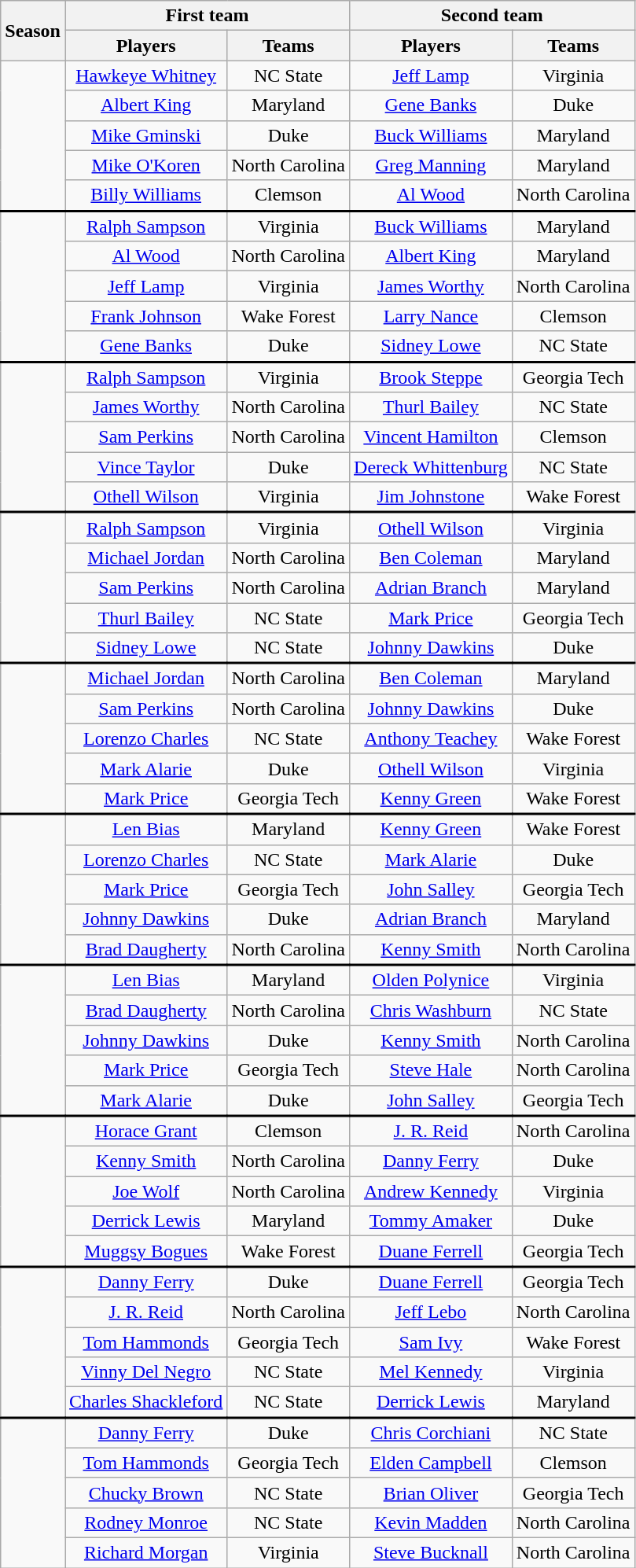<table class="wikitable" style="text-align:center">
<tr>
<th rowspan=2>Season</th>
<th colspan=2>First team</th>
<th colspan=2>Second team</th>
</tr>
<tr>
<th>Players</th>
<th>Teams</th>
<th>Players</th>
<th>Teams</th>
</tr>
<tr>
<td rowspan=5></td>
<td><a href='#'>Hawkeye Whitney</a></td>
<td>NC State</td>
<td><a href='#'>Jeff Lamp</a></td>
<td>Virginia</td>
</tr>
<tr>
<td><a href='#'>Albert King</a></td>
<td>Maryland</td>
<td><a href='#'>Gene Banks</a></td>
<td>Duke</td>
</tr>
<tr>
<td><a href='#'>Mike Gminski</a></td>
<td>Duke</td>
<td><a href='#'>Buck Williams</a></td>
<td>Maryland</td>
</tr>
<tr>
<td><a href='#'>Mike O'Koren</a></td>
<td>North Carolina</td>
<td><a href='#'>Greg Manning</a></td>
<td>Maryland</td>
</tr>
<tr>
<td><a href='#'>Billy Williams</a></td>
<td>Clemson</td>
<td><a href='#'>Al Wood</a></td>
<td>North Carolina</td>
</tr>
<tr style="border-top:2px solid black">
<td rowspan=5></td>
<td><a href='#'>Ralph Sampson</a></td>
<td>Virginia</td>
<td><a href='#'>Buck Williams</a></td>
<td>Maryland</td>
</tr>
<tr>
<td><a href='#'>Al Wood</a></td>
<td>North Carolina</td>
<td><a href='#'>Albert King</a></td>
<td>Maryland</td>
</tr>
<tr>
<td><a href='#'>Jeff Lamp</a></td>
<td>Virginia</td>
<td><a href='#'>James Worthy</a></td>
<td>North Carolina</td>
</tr>
<tr>
<td><a href='#'>Frank Johnson</a></td>
<td>Wake Forest</td>
<td><a href='#'>Larry Nance</a></td>
<td>Clemson</td>
</tr>
<tr>
<td><a href='#'>Gene Banks</a></td>
<td>Duke</td>
<td><a href='#'>Sidney Lowe</a></td>
<td>NC State</td>
</tr>
<tr style="border-top:2px solid black">
<td rowspan=5></td>
<td><a href='#'>Ralph Sampson</a></td>
<td>Virginia</td>
<td><a href='#'>Brook Steppe</a></td>
<td>Georgia Tech</td>
</tr>
<tr>
<td><a href='#'>James Worthy</a></td>
<td>North Carolina</td>
<td><a href='#'>Thurl Bailey</a></td>
<td>NC State</td>
</tr>
<tr>
<td><a href='#'>Sam Perkins</a></td>
<td>North Carolina</td>
<td><a href='#'>Vincent Hamilton</a></td>
<td>Clemson</td>
</tr>
<tr>
<td><a href='#'>Vince Taylor</a></td>
<td>Duke</td>
<td><a href='#'>Dereck Whittenburg</a></td>
<td>NC State</td>
</tr>
<tr>
<td><a href='#'>Othell Wilson</a></td>
<td>Virginia</td>
<td><a href='#'>Jim Johnstone</a></td>
<td>Wake Forest</td>
</tr>
<tr style="border-top:2px solid black">
<td rowspan=5></td>
<td><a href='#'>Ralph Sampson</a></td>
<td>Virginia</td>
<td><a href='#'>Othell Wilson</a></td>
<td>Virginia</td>
</tr>
<tr>
<td><a href='#'>Michael Jordan</a></td>
<td>North Carolina</td>
<td><a href='#'>Ben Coleman</a></td>
<td>Maryland</td>
</tr>
<tr>
<td><a href='#'>Sam Perkins</a></td>
<td>North Carolina</td>
<td><a href='#'>Adrian Branch</a></td>
<td>Maryland</td>
</tr>
<tr>
<td><a href='#'>Thurl Bailey</a></td>
<td>NC State</td>
<td><a href='#'>Mark Price</a></td>
<td>Georgia Tech</td>
</tr>
<tr>
<td><a href='#'>Sidney Lowe</a></td>
<td>NC State</td>
<td><a href='#'>Johnny Dawkins</a></td>
<td>Duke</td>
</tr>
<tr style="border-top:2px solid black">
<td rowspan=5></td>
<td><a href='#'>Michael Jordan</a></td>
<td>North Carolina</td>
<td><a href='#'>Ben Coleman</a></td>
<td>Maryland</td>
</tr>
<tr>
<td><a href='#'>Sam Perkins</a></td>
<td>North Carolina</td>
<td><a href='#'>Johnny Dawkins</a></td>
<td>Duke</td>
</tr>
<tr>
<td><a href='#'>Lorenzo Charles</a></td>
<td>NC State</td>
<td><a href='#'>Anthony Teachey</a></td>
<td>Wake Forest</td>
</tr>
<tr>
<td><a href='#'>Mark Alarie</a></td>
<td>Duke</td>
<td><a href='#'>Othell Wilson</a></td>
<td>Virginia</td>
</tr>
<tr>
<td><a href='#'>Mark Price</a></td>
<td>Georgia Tech</td>
<td><a href='#'>Kenny Green</a></td>
<td>Wake Forest</td>
</tr>
<tr style="border-top:2px solid black">
<td rowspan=5></td>
<td><a href='#'>Len Bias</a></td>
<td>Maryland</td>
<td><a href='#'>Kenny Green</a></td>
<td>Wake Forest</td>
</tr>
<tr>
<td><a href='#'>Lorenzo Charles</a></td>
<td>NC State</td>
<td><a href='#'>Mark Alarie</a></td>
<td>Duke</td>
</tr>
<tr>
<td><a href='#'>Mark Price</a></td>
<td>Georgia Tech</td>
<td><a href='#'>John Salley</a></td>
<td>Georgia Tech</td>
</tr>
<tr>
<td><a href='#'>Johnny Dawkins</a></td>
<td>Duke</td>
<td><a href='#'>Adrian Branch</a></td>
<td>Maryland</td>
</tr>
<tr>
<td><a href='#'>Brad Daugherty</a></td>
<td>North Carolina</td>
<td><a href='#'>Kenny Smith</a></td>
<td>North Carolina</td>
</tr>
<tr style="border-top:2px solid black">
<td rowspan=5></td>
<td><a href='#'>Len Bias</a></td>
<td>Maryland</td>
<td><a href='#'>Olden Polynice</a></td>
<td>Virginia</td>
</tr>
<tr>
<td><a href='#'>Brad Daugherty</a></td>
<td>North Carolina</td>
<td><a href='#'>Chris Washburn</a></td>
<td>NC State</td>
</tr>
<tr>
<td><a href='#'>Johnny Dawkins</a></td>
<td>Duke</td>
<td><a href='#'>Kenny Smith</a></td>
<td>North Carolina</td>
</tr>
<tr>
<td><a href='#'>Mark Price</a></td>
<td>Georgia Tech</td>
<td><a href='#'>Steve Hale</a></td>
<td>North Carolina</td>
</tr>
<tr>
<td><a href='#'>Mark Alarie</a></td>
<td>Duke</td>
<td><a href='#'>John Salley</a></td>
<td>Georgia Tech</td>
</tr>
<tr style="border-top:2px solid black">
<td rowspan=5></td>
<td><a href='#'>Horace Grant</a></td>
<td>Clemson</td>
<td><a href='#'>J. R. Reid</a></td>
<td>North Carolina</td>
</tr>
<tr>
<td><a href='#'>Kenny Smith</a></td>
<td>North Carolina</td>
<td><a href='#'>Danny Ferry</a></td>
<td>Duke</td>
</tr>
<tr>
<td><a href='#'>Joe Wolf</a></td>
<td>North Carolina</td>
<td><a href='#'>Andrew Kennedy</a></td>
<td>Virginia</td>
</tr>
<tr>
<td><a href='#'>Derrick Lewis</a></td>
<td>Maryland</td>
<td><a href='#'>Tommy Amaker</a></td>
<td>Duke</td>
</tr>
<tr>
<td><a href='#'>Muggsy Bogues</a></td>
<td>Wake Forest</td>
<td><a href='#'>Duane Ferrell</a></td>
<td>Georgia Tech</td>
</tr>
<tr style="border-top:2px solid black">
<td rowspan=5></td>
<td><a href='#'>Danny Ferry</a></td>
<td>Duke</td>
<td><a href='#'>Duane Ferrell</a></td>
<td>Georgia Tech</td>
</tr>
<tr>
<td><a href='#'>J. R. Reid</a></td>
<td>North Carolina</td>
<td><a href='#'>Jeff Lebo</a></td>
<td>North Carolina</td>
</tr>
<tr>
<td><a href='#'>Tom Hammonds</a></td>
<td>Georgia Tech</td>
<td><a href='#'>Sam Ivy</a></td>
<td>Wake Forest</td>
</tr>
<tr>
<td><a href='#'>Vinny Del Negro</a></td>
<td>NC State</td>
<td><a href='#'>Mel Kennedy</a></td>
<td>Virginia</td>
</tr>
<tr>
<td><a href='#'>Charles Shackleford</a></td>
<td>NC State</td>
<td><a href='#'>Derrick Lewis</a></td>
<td>Maryland</td>
</tr>
<tr style="border-top:2px solid black">
<td rowspan=5></td>
<td><a href='#'>Danny Ferry</a></td>
<td>Duke</td>
<td><a href='#'>Chris Corchiani</a></td>
<td>NC State</td>
</tr>
<tr>
<td><a href='#'>Tom Hammonds</a></td>
<td>Georgia Tech</td>
<td><a href='#'>Elden Campbell</a></td>
<td>Clemson</td>
</tr>
<tr>
<td><a href='#'>Chucky Brown</a></td>
<td>NC State</td>
<td><a href='#'>Brian Oliver</a></td>
<td>Georgia Tech</td>
</tr>
<tr>
<td><a href='#'>Rodney Monroe</a></td>
<td>NC State</td>
<td><a href='#'>Kevin Madden</a></td>
<td>North Carolina</td>
</tr>
<tr>
<td><a href='#'>Richard Morgan</a></td>
<td>Virginia</td>
<td><a href='#'>Steve Bucknall</a></td>
<td>North Carolina</td>
</tr>
</table>
